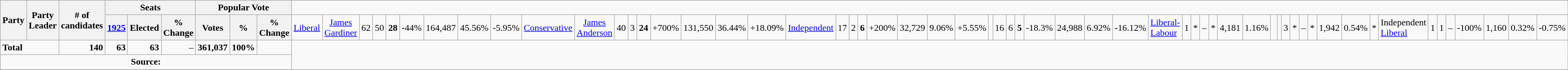<table class="wikitable">
<tr>
<th rowspan=2 colspan=2>Party</th>
<th rowspan=2>Party Leader</th>
<th rowspan=2># of<br>candidates</th>
<th colspan=3>Seats</th>
<th colspan=3>Popular Vote</th>
</tr>
<tr>
<th><a href='#'>1925</a></th>
<th>Elected</th>
<th>% Change</th>
<th>Votes</th>
<th>%</th>
<th>% Change<br></th>
<td><a href='#'>Liberal</a></td>
<td align="center"><a href='#'>James Gardiner</a></td>
<td align="right">62</td>
<td align="right">50</td>
<td align="right"><strong>28</strong></td>
<td align="right">-44%</td>
<td align="right">164,487</td>
<td align="right">45.56%</td>
<td align="right">-5.95%<br></td>
<td><a href='#'>Conservative</a></td>
<td align="center"><a href='#'>James Anderson</a></td>
<td align="right">40</td>
<td align="right">3</td>
<td align="right"><strong>24</strong></td>
<td align="right">+700%</td>
<td align="right">131,550</td>
<td align="right">36.44%</td>
<td align="right">+18.09%<br></td>
<td colspan=2><a href='#'>Independent</a></td>
<td align="right">17</td>
<td align="right">2</td>
<td align="right"><strong>6</strong></td>
<td align="right">+200%</td>
<td align="right">32,729</td>
<td align="right">9.06%</td>
<td align="right">+5.55%<br></td>
<td align="center"></td>
<td align="right">16</td>
<td align="right">6</td>
<td align="right"><strong>5</strong></td>
<td align="right">-18.3%</td>
<td align="right">24,988</td>
<td align="right">6.92%</td>
<td align="right">-16.12%<br></td>
<td colspan=2><a href='#'>Liberal-Labour</a></td>
<td align="right">1</td>
<td align="right">*</td>
<td align="right">–</td>
<td align="right">*</td>
<td align="right">4,181</td>
<td align="right">1.16%</td>
<td align="right"> <br></td>
<td align="center"></td>
<td align="right">3</td>
<td align="right">*</td>
<td align="right">–</td>
<td align="right">*</td>
<td align="right">1,942</td>
<td align="right">0.54%</td>
<td align="right">*<br></td>
<td colspan=2>Independent <a href='#'>Liberal</a></td>
<td align="right">1</td>
<td align="right">1</td>
<td align="right">–</td>
<td align="right">-100%</td>
<td align="right">1,160</td>
<td align="right">0.32%</td>
<td align="right">-0.75%</td>
</tr>
<tr>
<td colspan=3><strong>Total</strong></td>
<td align="right"><strong>140</strong></td>
<td align="right"><strong>63</strong></td>
<td align="right"><strong>63</strong></td>
<td align="right">–</td>
<td align="right"><strong>361,037</strong></td>
<td align="right"><strong>100%</strong></td>
<td align="right"> </td>
</tr>
<tr>
<td align="center" colspan=10><strong>Source:</strong> </td>
</tr>
<tr>
</tr>
</table>
